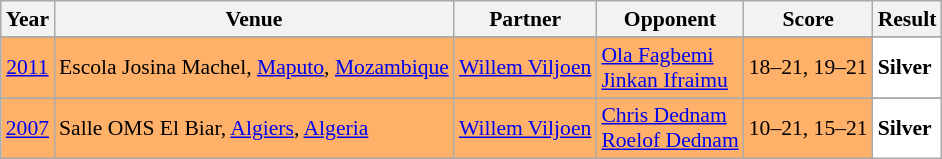<table class="sortable wikitable" style="font-size: 90%;">
<tr>
<th>Year</th>
<th>Venue</th>
<th>Partner</th>
<th>Opponent</th>
<th>Score</th>
<th>Result</th>
</tr>
<tr>
</tr>
<tr style="background:#FFB069">
<td align="center"><a href='#'>2011</a></td>
<td align="left">Escola Josina Machel, <a href='#'>Maputo</a>, <a href='#'>Mozambique</a></td>
<td align="left"> <a href='#'>Willem Viljoen</a></td>
<td align="left"> <a href='#'>Ola Fagbemi</a><br> <a href='#'>Jinkan Ifraimu</a></td>
<td align="left">18–21, 19–21</td>
<td style="text-align:left; background:white"> <strong>Silver</strong></td>
</tr>
<tr>
</tr>
<tr style="background:#FFB069">
<td align="center"><a href='#'>2007</a></td>
<td align="left">Salle OMS El Biar, <a href='#'>Algiers</a>, <a href='#'>Algeria</a></td>
<td align="left"> <a href='#'>Willem Viljoen</a></td>
<td align="left"> <a href='#'>Chris Dednam</a><br> <a href='#'>Roelof Dednam</a></td>
<td align="left">10–21, 15–21</td>
<td style="text-align:left; background:white"> <strong>Silver</strong></td>
</tr>
</table>
